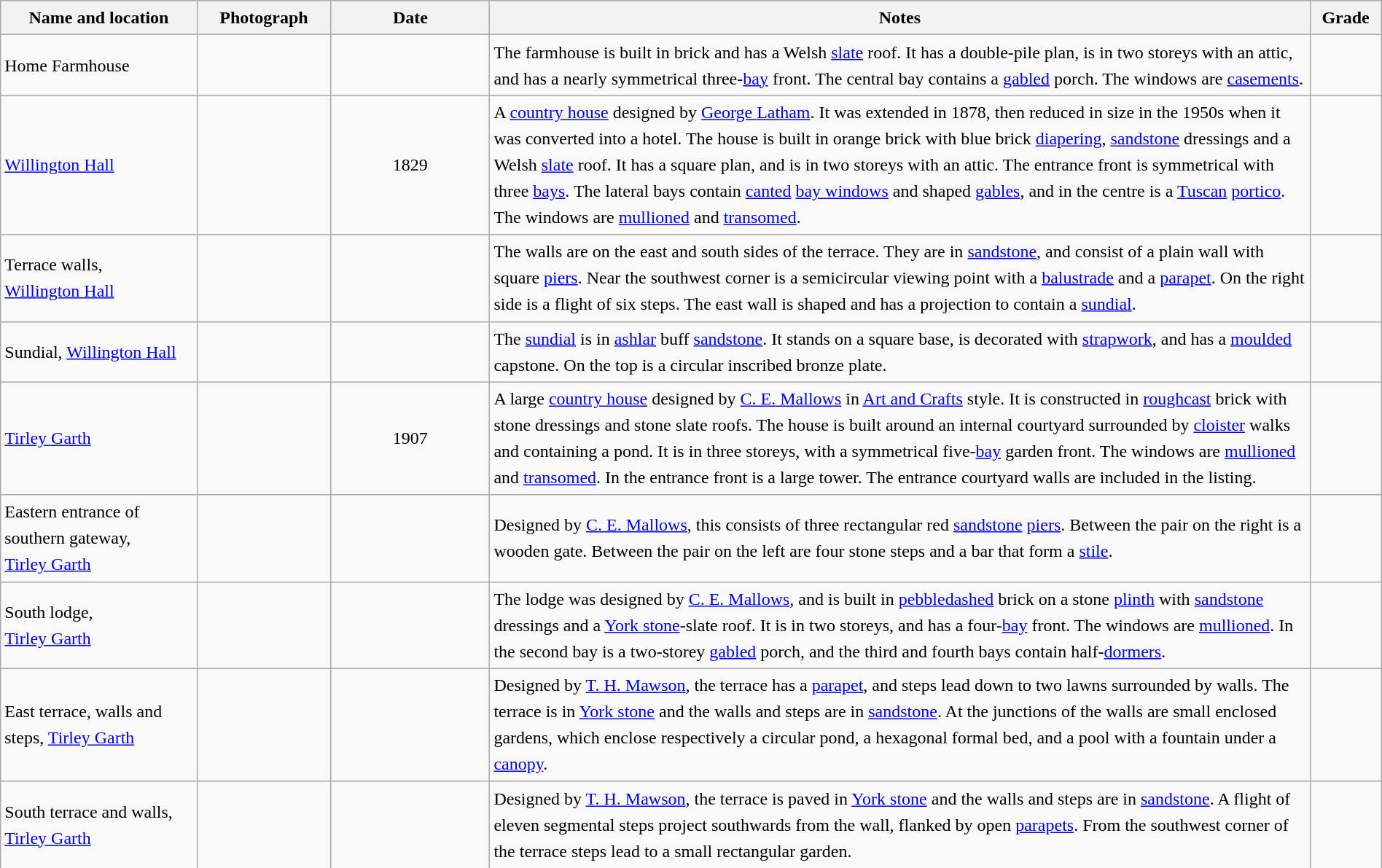<table class="wikitable sortable plainrowheaders" style="width:100%;border:0px;text-align:left;line-height:150%;">
<tr>
<th scope="col"  style="width:150px">Name and location</th>
<th scope="col"  style="width:100px" class="unsortable">Photograph</th>
<th scope="col"  style="width:120px">Date</th>
<th scope="col"  style="width:650px" class="unsortable">Notes</th>
<th scope="col"  style="width:50px">Grade</th>
</tr>
<tr>
<td>Home Farmhouse<br><small></small></td>
<td></td>
<td align="center"></td>
<td>The farmhouse is built in brick and has a Welsh <a href='#'>slate</a> roof.  It has a double-pile plan, is in two storeys with an attic, and has a nearly symmetrical three-<a href='#'>bay</a> front.  The central bay contains a <a href='#'>gabled</a> porch.  The windows are <a href='#'>casements</a>.</td>
<td align="center" ></td>
</tr>
<tr>
<td><a href='#'>Willington Hall</a><br><small></small></td>
<td></td>
<td align="center">1829</td>
<td>A <a href='#'>country house</a> designed by <a href='#'>George Latham</a>.  It was extended in 1878, then reduced in size in the 1950s when it was converted into a hotel.  The house is built in orange brick with blue brick <a href='#'>diapering</a>, <a href='#'>sandstone</a> dressings and a Welsh <a href='#'>slate</a> roof.  It has a square plan, and is in two storeys with an attic.  The entrance front is symmetrical with three <a href='#'>bays</a>.  The lateral bays contain <a href='#'>canted</a> <a href='#'>bay windows</a> and shaped <a href='#'>gables</a>, and in the centre is a <a href='#'>Tuscan</a> <a href='#'>portico</a>.  The windows are <a href='#'>mullioned</a> and <a href='#'>transomed</a>.</td>
<td align="center" ></td>
</tr>
<tr>
<td>Terrace walls,<br><a href='#'>Willington Hall</a><br><small></small></td>
<td></td>
<td align="center"></td>
<td>The walls are on the east and south sides of the terrace.  They are in <a href='#'>sandstone</a>, and consist of a plain wall with square <a href='#'>piers</a>.  Near the southwest corner is a semicircular viewing point with a <a href='#'>balustrade</a> and a <a href='#'>parapet</a>.  On the right side is a flight of six steps.  The east wall is shaped and has a projection to contain a <a href='#'>sundial</a>.</td>
<td align="center" ></td>
</tr>
<tr>
<td>Sundial, <a href='#'>Willington Hall</a><br><small></small></td>
<td></td>
<td align="center"></td>
<td>The <a href='#'>sundial</a> is in <a href='#'>ashlar</a> buff <a href='#'>sandstone</a>.  It stands on a square base, is decorated with <a href='#'>strapwork</a>, and has a <a href='#'>moulded</a> capstone.  On the top is a circular inscribed bronze plate.</td>
<td align="center" ></td>
</tr>
<tr>
<td><a href='#'>Tirley Garth</a><br><small></small></td>
<td></td>
<td align="center">1907</td>
<td>A large <a href='#'>country house</a> designed by <a href='#'>C. E. Mallows</a> in <a href='#'>Art and Crafts</a> style.   It is constructed in <a href='#'>roughcast</a> brick with stone dressings and stone slate roofs.  The house is built around an internal courtyard surrounded by <a href='#'>cloister</a> walks and containing a pond.  It is in three storeys, with a symmetrical five-<a href='#'>bay</a> garden front.  The windows are <a href='#'>mullioned</a> and <a href='#'>transomed</a>.  In the entrance front is a large tower.  The entrance courtyard walls are included in the listing.</td>
<td align="center" ></td>
</tr>
<tr>
<td>Eastern entrance of southern gateway,<br><a href='#'>Tirley Garth</a><br><small></small></td>
<td></td>
<td align="center"></td>
<td>Designed by <a href='#'>C. E. Mallows</a>, this consists of three rectangular red <a href='#'>sandstone</a> <a href='#'>piers</a>.  Between the pair on the right is a wooden gate.  Between the pair on the left are four stone steps and a bar that form a <a href='#'>stile</a>.</td>
<td align="center" ></td>
</tr>
<tr>
<td>South lodge,<br><a href='#'>Tirley Garth</a><br><small></small></td>
<td></td>
<td align="center"></td>
<td>The lodge was designed by <a href='#'>C. E. Mallows</a>, and is built in <a href='#'>pebbledashed</a> brick on a stone <a href='#'>plinth</a> with <a href='#'>sandstone</a> dressings and a <a href='#'>York stone</a>-slate roof.  It is in two storeys, and has a four-<a href='#'>bay</a> front.  The windows are <a href='#'>mullioned</a>.  In the second bay is a two-storey <a href='#'>gabled</a> porch, and the third and fourth bays contain half-<a href='#'>dormers</a>.</td>
<td align="center" ></td>
</tr>
<tr>
<td>East terrace, walls and steps, <a href='#'>Tirley Garth</a><br><small></small></td>
<td></td>
<td align="center"></td>
<td>Designed by <a href='#'>T. H. Mawson</a>, the terrace has a <a href='#'>parapet</a>, and steps lead down to two lawns surrounded by walls. The terrace is in <a href='#'>York stone</a> and the walls and steps are in <a href='#'>sandstone</a>.  At the junctions of the walls are small enclosed gardens, which enclose respectively a circular pond, a hexagonal formal bed, and a pool with a fountain under a <a href='#'>canopy</a>.</td>
<td align="center" ></td>
</tr>
<tr>
<td>South terrace and walls,<br><a href='#'>Tirley Garth</a><br><small></small></td>
<td></td>
<td align="center"></td>
<td>Designed by <a href='#'>T. H. Mawson</a>, the terrace is paved in <a href='#'>York stone</a> and the walls and steps are in <a href='#'>sandstone</a>.  A flight of eleven segmental steps project southwards from the wall, flanked by open <a href='#'>parapets</a>.  From the southwest corner of the terrace steps lead to a small rectangular garden.</td>
<td align="center" ></td>
</tr>
<tr>
</tr>
</table>
